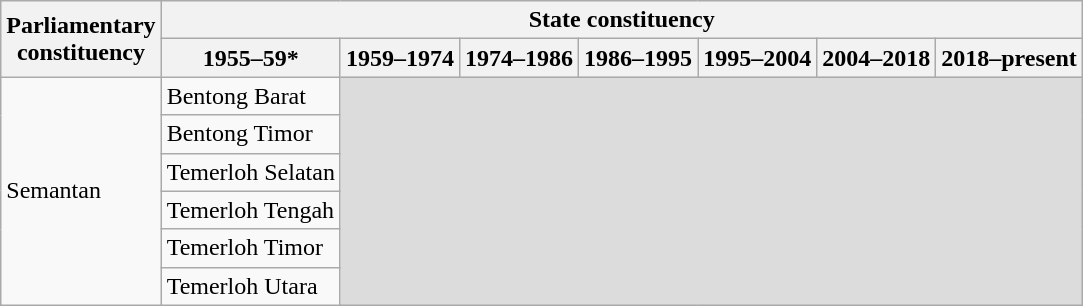<table class="wikitable">
<tr>
<th rowspan="2">Parliamentary<br>constituency</th>
<th colspan="7">State constituency</th>
</tr>
<tr>
<th>1955–59*</th>
<th>1959–1974</th>
<th>1974–1986</th>
<th>1986–1995</th>
<th>1995–2004</th>
<th>2004–2018</th>
<th>2018–present</th>
</tr>
<tr>
<td rowspan="6">Semantan</td>
<td>Bentong Barat</td>
<td colspan="6" rowspan="6" bgcolor="dcdcdc"></td>
</tr>
<tr>
<td>Bentong Timor</td>
</tr>
<tr>
<td>Temerloh Selatan</td>
</tr>
<tr>
<td>Temerloh Tengah</td>
</tr>
<tr>
<td>Temerloh Timor</td>
</tr>
<tr>
<td>Temerloh Utara</td>
</tr>
</table>
